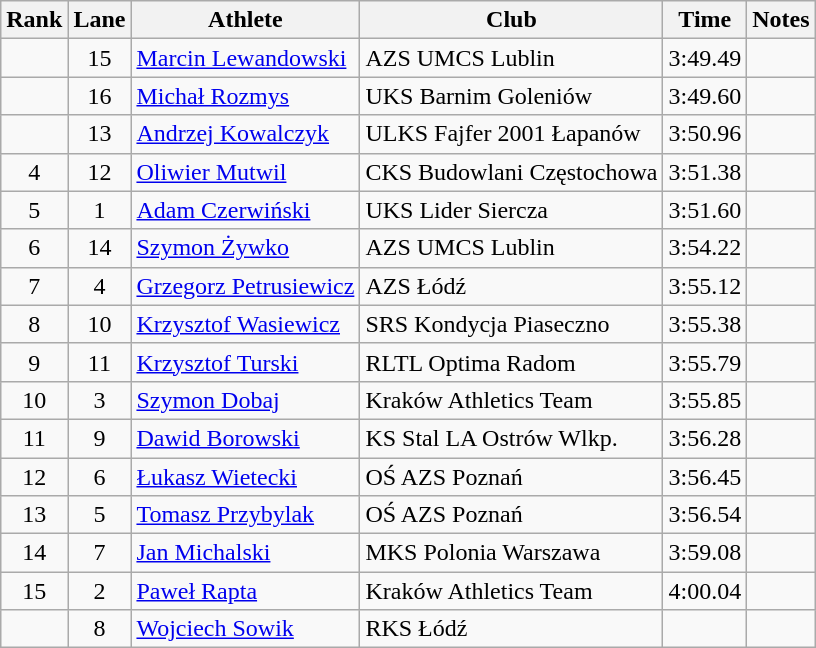<table class="wikitable sortable" style="text-align:center">
<tr>
<th>Rank</th>
<th>Lane</th>
<th>Athlete</th>
<th>Club</th>
<th>Time</th>
<th>Notes</th>
</tr>
<tr>
<td></td>
<td>15</td>
<td align=left><a href='#'>Marcin Lewandowski</a></td>
<td align=left>AZS UMCS Lublin</td>
<td>3:49.49</td>
<td></td>
</tr>
<tr>
<td></td>
<td>16</td>
<td align=left><a href='#'>Michał Rozmys</a></td>
<td align=left>UKS Barnim Goleniów</td>
<td>3:49.60</td>
<td></td>
</tr>
<tr>
<td></td>
<td>13</td>
<td align=left><a href='#'>Andrzej Kowalczyk</a></td>
<td align=left>ULKS Fajfer 2001 Łapanów</td>
<td>3:50.96</td>
<td></td>
</tr>
<tr>
<td>4</td>
<td>12</td>
<td align=left><a href='#'>Oliwier Mutwil</a></td>
<td align=left>CKS Budowlani Częstochowa</td>
<td>3:51.38</td>
<td></td>
</tr>
<tr>
<td>5</td>
<td>1</td>
<td align=left><a href='#'>Adam Czerwiński</a></td>
<td align=left>UKS Lider Siercza</td>
<td>3:51.60</td>
<td></td>
</tr>
<tr>
<td>6</td>
<td>14</td>
<td align=left><a href='#'>Szymon Żywko</a></td>
<td align=left>AZS UMCS Lublin</td>
<td>3:54.22</td>
<td></td>
</tr>
<tr>
<td>7</td>
<td>4</td>
<td align=left><a href='#'>Grzegorz Petrusiewicz</a></td>
<td align=left>AZS Łódź</td>
<td>3:55.12</td>
<td></td>
</tr>
<tr>
<td>8</td>
<td>10</td>
<td align=left><a href='#'>Krzysztof Wasiewicz</a></td>
<td align=left>SRS Kondycja Piaseczno</td>
<td>3:55.38</td>
<td></td>
</tr>
<tr>
<td>9</td>
<td>11</td>
<td align=left><a href='#'>Krzysztof Turski</a></td>
<td align=left>RLTL Optima Radom</td>
<td>3:55.79</td>
<td></td>
</tr>
<tr>
<td>10</td>
<td>3</td>
<td align=left><a href='#'>Szymon Dobaj</a></td>
<td align=left>Kraków Athletics Team</td>
<td>3:55.85</td>
<td></td>
</tr>
<tr>
<td>11</td>
<td>9</td>
<td align=left><a href='#'>Dawid Borowski</a></td>
<td align=left>KS Stal LA Ostrów Wlkp.</td>
<td>3:56.28</td>
<td></td>
</tr>
<tr>
<td>12</td>
<td>6</td>
<td align=left><a href='#'>Łukasz Wietecki</a></td>
<td align=left>OŚ AZS Poznań</td>
<td>3:56.45</td>
<td></td>
</tr>
<tr>
<td>13</td>
<td>5</td>
<td align=left><a href='#'>Tomasz Przybylak</a></td>
<td align=left>OŚ AZS Poznań</td>
<td>3:56.54</td>
<td></td>
</tr>
<tr>
<td>14</td>
<td>7</td>
<td align=left><a href='#'>Jan Michalski</a></td>
<td align=left>MKS Polonia Warszawa</td>
<td>3:59.08</td>
<td></td>
</tr>
<tr>
<td>15</td>
<td>2</td>
<td align=left><a href='#'>Paweł Rapta</a></td>
<td align=left>Kraków Athletics Team</td>
<td>4:00.04</td>
<td></td>
</tr>
<tr>
<td></td>
<td>8</td>
<td align=left><a href='#'>Wojciech Sowik</a></td>
<td align=left>RKS Łódź</td>
<td></td>
<td></td>
</tr>
</table>
